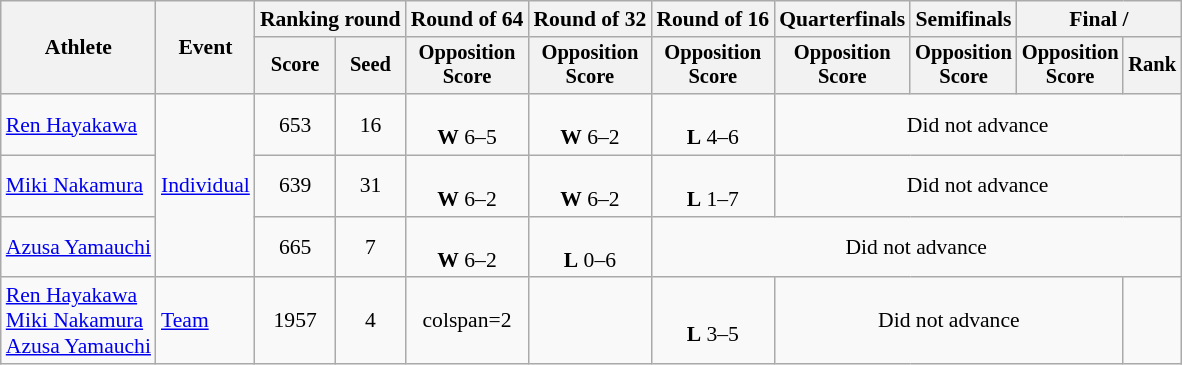<table class="wikitable" style="font-size:90%">
<tr>
<th rowspan=2>Athlete</th>
<th rowspan=2>Event</th>
<th colspan="2">Ranking round</th>
<th>Round of 64</th>
<th>Round of 32</th>
<th>Round of 16</th>
<th>Quarterfinals</th>
<th>Semifinals</th>
<th colspan="2">Final / </th>
</tr>
<tr style="font-size:95%">
<th>Score</th>
<th>Seed</th>
<th>Opposition<br>Score</th>
<th>Opposition<br>Score</th>
<th>Opposition<br>Score</th>
<th>Opposition<br>Score</th>
<th>Opposition<br>Score</th>
<th>Opposition<br>Score</th>
<th>Rank</th>
</tr>
<tr align=center>
<td align=left><a href='#'>Ren Hayakawa</a></td>
<td align=left rowspan=3><a href='#'>Individual</a></td>
<td>653</td>
<td>16</td>
<td><br><strong>W</strong> 6–5</td>
<td><br> <strong>W</strong> 6–2</td>
<td><br> <strong>L</strong> 4–6</td>
<td colspan=4>Did not advance</td>
</tr>
<tr align=center>
<td align=left><a href='#'>Miki Nakamura</a></td>
<td>639</td>
<td>31</td>
<td><br><strong>W</strong> 6–2</td>
<td><br><strong>W</strong> 6–2</td>
<td><br> <strong>L</strong> 1–7</td>
<td colspan=4>Did not advance</td>
</tr>
<tr align=center>
<td align=left><a href='#'>Azusa Yamauchi</a></td>
<td>665</td>
<td>7</td>
<td><br><strong>W</strong> 6–2</td>
<td><br><strong>L</strong> 0–6</td>
<td colspan=6>Did not advance</td>
</tr>
<tr align=center>
<td align=left><a href='#'>Ren Hayakawa</a><br><a href='#'>Miki Nakamura</a><br><a href='#'>Azusa Yamauchi</a></td>
<td align=left><a href='#'>Team</a></td>
<td>1957</td>
<td>4</td>
<td>colspan=2 </td>
<td></td>
<td><br><strong>L</strong> 3–5</td>
<td colspan=3>Did not advance</td>
</tr>
</table>
